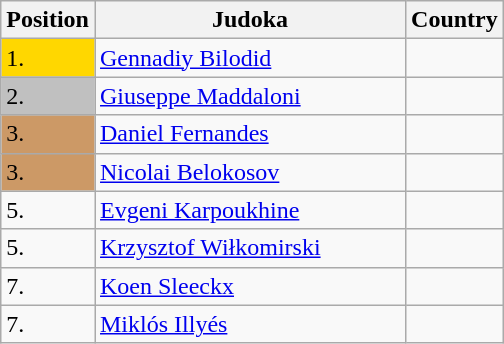<table class=wikitable>
<tr>
<th width=10>Position</th>
<th width=200>Judoka</th>
<th width=10>Country</th>
</tr>
<tr>
<td bgcolor=gold>1.</td>
<td><a href='#'>Gennadiy Bilodid</a></td>
<td></td>
</tr>
<tr>
<td bgcolor="silver">2.</td>
<td><a href='#'>Giuseppe Maddaloni</a></td>
<td></td>
</tr>
<tr>
<td bgcolor="CC9966">3.</td>
<td><a href='#'>Daniel Fernandes</a></td>
<td></td>
</tr>
<tr>
<td bgcolor="CC9966">3.</td>
<td><a href='#'>Nicolai Belokosov</a></td>
<td></td>
</tr>
<tr>
<td>5.</td>
<td><a href='#'>Evgeni Karpoukhine</a></td>
<td></td>
</tr>
<tr>
<td>5.</td>
<td><a href='#'>Krzysztof Wiłkomirski</a></td>
<td></td>
</tr>
<tr>
<td>7.</td>
<td><a href='#'>Koen Sleeckx</a></td>
<td></td>
</tr>
<tr>
<td>7.</td>
<td><a href='#'>Miklós Illyés</a></td>
<td></td>
</tr>
</table>
